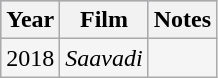<table class="wikitable sortable" style="background:#f5f5f5;">
<tr style="background:#B0C4DE;">
<th>Year</th>
<th>Film</th>
<th>Notes</th>
</tr>
<tr>
<td>2018</td>
<td><em>Saavadi</em></td>
<td></td>
</tr>
</table>
